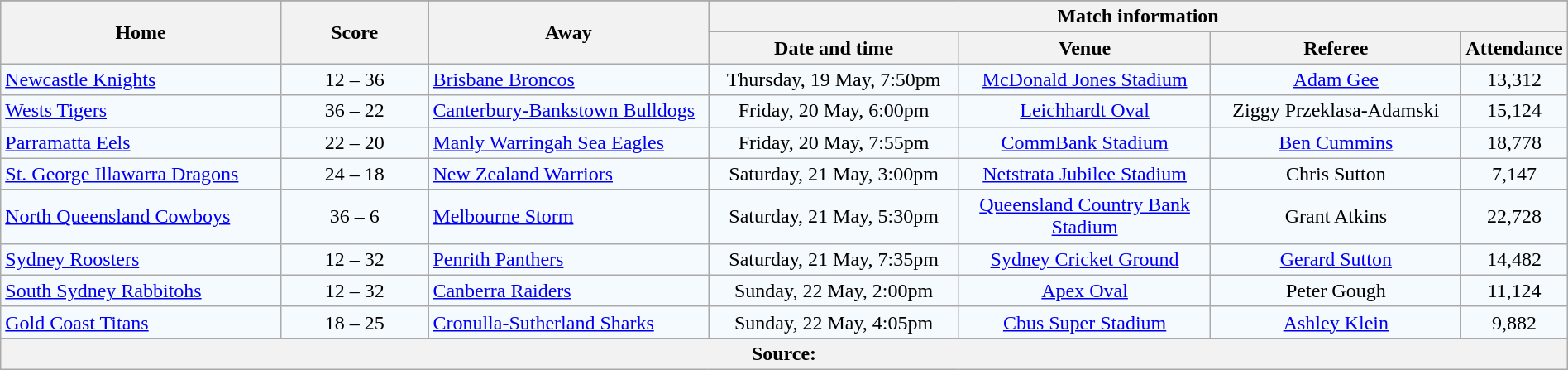<table class="wikitable" style="border-collapse:collapse; text-align:center; width:100%;">
<tr style="background:#c1d8ff;">
</tr>
<tr style="background:#c1d8ff;">
<th rowspan="2" style="width:19%;">Home</th>
<th rowspan="2" style="width:10%;">Score</th>
<th rowspan="2" style="width:19%;">Away</th>
<th colspan="6">Match information</th>
</tr>
<tr style="background:#efefef;">
<th width=17%>Date and time</th>
<th width=17%>Venue</th>
<th width=17%>Referee</th>
<th width=5%>Attendance</th>
</tr>
<tr style="text-align:center; background:#f5faff;">
<td align="left"> <a href='#'>Newcastle Knights</a></td>
<td>12 – 36</td>
<td align="left"> <a href='#'>Brisbane Broncos</a></td>
<td>Thursday, 19 May, 7:50pm</td>
<td><a href='#'>McDonald Jones Stadium</a></td>
<td><a href='#'>Adam Gee</a></td>
<td>13,312</td>
</tr>
<tr style="text-align:center; background:#f5faff;">
<td align="left"> <a href='#'>Wests Tigers</a></td>
<td>36 – 22</td>
<td align="left"> <a href='#'>Canterbury-Bankstown Bulldogs</a></td>
<td>Friday, 20 May, 6:00pm</td>
<td><a href='#'>Leichhardt Oval</a></td>
<td>Ziggy Przeklasa-Adamski</td>
<td>15,124</td>
</tr>
<tr style="text-align:center; background:#f5faff;">
<td align="left"> <a href='#'>Parramatta Eels</a></td>
<td>22 – 20</td>
<td align="left"> <a href='#'>Manly Warringah Sea Eagles</a></td>
<td>Friday, 20 May, 7:55pm</td>
<td><a href='#'>CommBank Stadium</a></td>
<td><a href='#'>Ben Cummins</a></td>
<td>18,778</td>
</tr>
<tr style="text-align:center; background:#f5faff;">
<td align="left"> <a href='#'>St. George Illawarra Dragons</a></td>
<td>24 – 18</td>
<td align="left"> <a href='#'>New Zealand Warriors</a></td>
<td>Saturday, 21 May, 3:00pm</td>
<td><a href='#'>Netstrata Jubilee Stadium</a></td>
<td>Chris Sutton</td>
<td>7,147</td>
</tr>
<tr style="text-align:center; background:#f5faff;">
<td align="left"> <a href='#'>North Queensland Cowboys</a></td>
<td>36 – 6</td>
<td align="left"> <a href='#'>Melbourne Storm</a></td>
<td>Saturday, 21 May, 5:30pm</td>
<td><a href='#'>Queensland Country Bank Stadium</a></td>
<td>Grant Atkins</td>
<td>22,728</td>
</tr>
<tr style="text-align:center; background:#f5faff;">
<td align="left"> <a href='#'>Sydney Roosters</a></td>
<td>12 – 32</td>
<td align="left"> <a href='#'>Penrith Panthers</a></td>
<td>Saturday, 21 May, 7:35pm</td>
<td><a href='#'>Sydney Cricket Ground</a></td>
<td><a href='#'>Gerard Sutton</a></td>
<td>14,482</td>
</tr>
<tr style="text-align:center; background:#f5faff;">
<td align="left"> <a href='#'>South Sydney Rabbitohs</a></td>
<td>12 – 32</td>
<td align="left"> <a href='#'>Canberra Raiders</a></td>
<td>Sunday, 22 May, 2:00pm</td>
<td><a href='#'>Apex Oval</a></td>
<td>Peter Gough</td>
<td>11,124</td>
</tr>
<tr style="text-align:center; background:#f5faff;">
<td align="left"> <a href='#'>Gold Coast Titans</a></td>
<td>18 – 25</td>
<td align="left"> <a href='#'>Cronulla-Sutherland Sharks</a></td>
<td>Sunday, 22 May, 4:05pm</td>
<td><a href='#'>Cbus Super Stadium</a></td>
<td><a href='#'>Ashley Klein</a></td>
<td>9,882</td>
</tr>
<tr>
<th colspan="7">Source:</th>
</tr>
</table>
